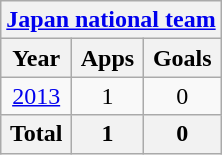<table class="wikitable" style="text-align:center">
<tr>
<th colspan=3><a href='#'>Japan national team</a></th>
</tr>
<tr>
<th>Year</th>
<th>Apps</th>
<th>Goals</th>
</tr>
<tr>
<td><a href='#'>2013</a></td>
<td>1</td>
<td>0</td>
</tr>
<tr>
<th>Total</th>
<th>1</th>
<th>0</th>
</tr>
</table>
